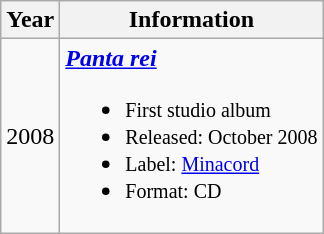<table class="wikitable">
<tr>
<th align="center" rowspan="1">Year</th>
<th align="center" rowspan="1">Information</th>
</tr>
<tr>
<td>2008</td>
<td><strong><em><a href='#'>Panta rei</a></em></strong><br><ul><li><small>First studio album</small></li><li><small>Released: October 2008</small></li><li><small>Label: <a href='#'>Minacord</a></small></li><li><small>Format: CD</small></li></ul></td>
</tr>
</table>
